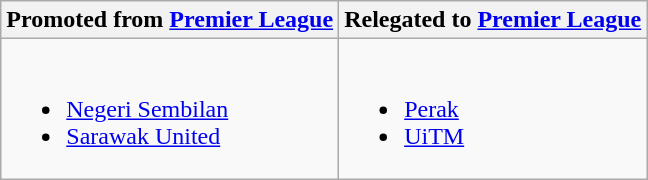<table class="wikitable">
<tr>
<th> Promoted from <a href='#'>Premier League</a></th>
<th> Relegated to <a href='#'>Premier League</a></th>
</tr>
<tr>
<td><br><ul><li><a href='#'>Negeri Sembilan</a></li><li><a href='#'>Sarawak United</a></li></ul></td>
<td><br><ul><li><a href='#'>Perak</a></li><li><a href='#'>UiTM</a></li></ul></td>
</tr>
</table>
